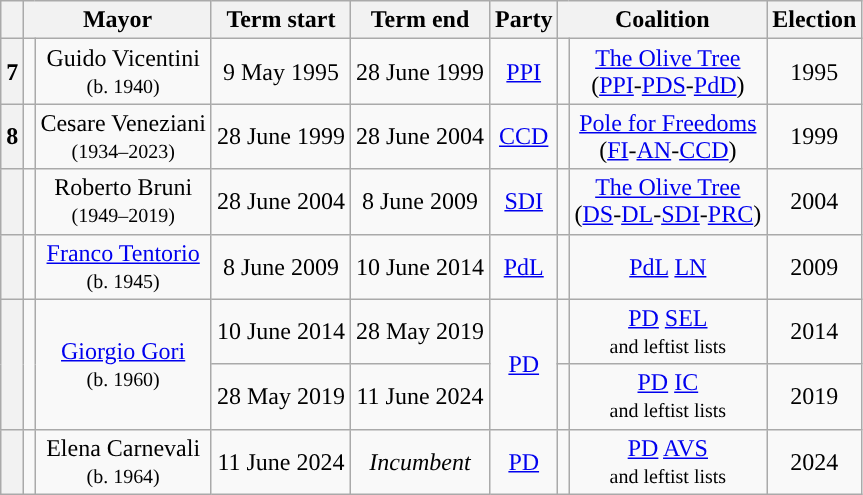<table class="wikitable" style="text-align: center;">
<tr>
<th class=unsortable> </th>
<th colspan=2>Mayor</th>
<th>Term start</th>
<th>Term end</th>
<th>Party</th>
<th colspan="2">Coalition</th>
<th>Election</th>
</tr>
<tr>
<th style="background:">7</th>
<td></td>
<td>Guido Vicentini<br><small>(b. 1940)</small></td>
<td>9 May 1995</td>
<td>28 June 1999</td>
<td><a href='#'>PPI</a></td>
<td style="background: "></td>
<td><a href='#'>The Olive Tree</a><br>(<a href='#'>PPI</a>-<a href='#'>PDS</a>-<a href='#'>PdD</a>)</td>
<td>1995</td>
</tr>
<tr>
<th style="background:">8</th>
<td></td>
<td>Cesare Veneziani <br><small>(1934–2023)</small></td>
<td>28 June 1999</td>
<td>28 June 2004</td>
<td><a href='#'>CCD</a></td>
<td style="background:"></td>
<td><a href='#'>Pole for Freedoms</a><br>(<a href='#'>FI</a>-<a href='#'>AN</a>-<a href='#'>CCD</a>)</td>
<td>1999</td>
</tr>
<tr>
<th style="background:"></th>
<td></td>
<td>Roberto Bruni <br><small>(1949–2019)</small></td>
<td>28 June 2004</td>
<td>8 June 2009</td>
<td><a href='#'>SDI</a></td>
<td style="background:"></td>
<td><a href='#'>The Olive Tree</a><br>(<a href='#'>DS</a>-<a href='#'>DL</a>-<a href='#'>SDI</a>-<a href='#'>PRC</a>)</td>
<td>2004</td>
</tr>
<tr>
<th style="background:"></th>
<td></td>
<td><a href='#'>Franco Tentorio</a> <br><small>(b. 1945)</small></td>
<td>8 June 2009</td>
<td>10 June 2014</td>
<td><a href='#'>PdL</a></td>
<td style="background:"></td>
<td><a href='#'>PdL</a>  <a href='#'>LN</a></td>
<td>2009</td>
</tr>
<tr>
<th rowspan=2 style="background:"></th>
<td rowspan=2></td>
<td rowspan=2><a href='#'>Giorgio Gori</a> <br><small>(b. 1960)</small></td>
<td>10 June 2014</td>
<td>28 May 2019</td>
<td rowspan=2><a href='#'>PD</a></td>
<td style="background:"></td>
<td><a href='#'>PD</a>  <a href='#'>SEL</a><br><small>and leftist lists</small></td>
<td>2014</td>
</tr>
<tr>
<td>28 May 2019</td>
<td>11 June 2024</td>
<td style="background:"></td>
<td><a href='#'>PD</a>  <a href='#'>IC</a><br><small>and leftist lists</small></td>
<td>2019</td>
</tr>
<tr>
<th style="background:"></th>
<td></td>
<td>Elena Carnevali <br><small>(b. 1964)</small></td>
<td>11 June 2024</td>
<td><em>Incumbent</em></td>
<td><a href='#'>PD</a></td>
<td style="background:"></td>
<td><a href='#'>PD</a>  <a href='#'>AVS</a><br><small>and leftist lists</small></td>
<td>2024</td>
</tr>
</table>
